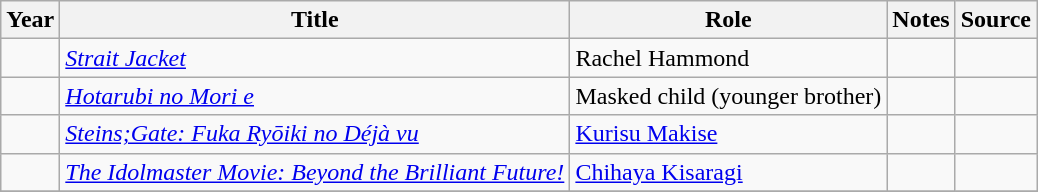<table class="wikitable sortable plainrowheaders">
<tr>
<th>Year</th>
<th>Title</th>
<th>Role</th>
<th class="unsortable">Notes</th>
<th class="unsortable">Source</th>
</tr>
<tr>
<td></td>
<td><em><a href='#'>Strait Jacket</a></em></td>
<td>Rachel Hammond</td>
<td></td>
<td></td>
</tr>
<tr>
<td></td>
<td><em><a href='#'>Hotarubi no Mori e</a></em></td>
<td>Masked child (younger brother)</td>
<td></td>
<td></td>
</tr>
<tr>
<td></td>
<td><em><a href='#'>Steins;Gate: Fuka Ryōiki no Déjà vu</a></em></td>
<td><a href='#'>Kurisu Makise</a></td>
<td></td>
<td></td>
</tr>
<tr>
<td></td>
<td><em><a href='#'>The Idolmaster Movie: Beyond the Brilliant Future!</a></em></td>
<td><a href='#'>Chihaya Kisaragi</a></td>
<td></td>
<td></td>
</tr>
<tr>
</tr>
</table>
